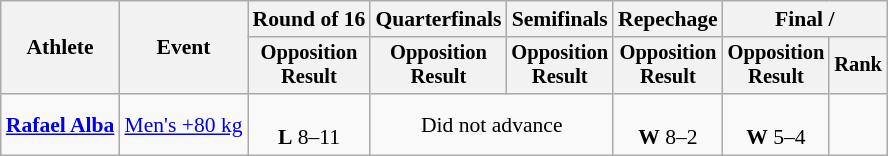<table class="wikitable" style="font-size:90%;">
<tr>
<th rowspan=2>Athlete</th>
<th rowspan=2>Event</th>
<th>Round of 16</th>
<th>Quarterfinals</th>
<th>Semifinals</th>
<th>Repechage</th>
<th colspan=2>Final / </th>
</tr>
<tr style="font-size:95%">
<th>Opposition<br>Result</th>
<th>Opposition<br>Result</th>
<th>Opposition<br>Result</th>
<th>Opposition<br>Result</th>
<th>Opposition<br>Result</th>
<th>Rank</th>
</tr>
<tr align=center>
<td align=left><strong><a href='#'>Rafael Alba</a></strong></td>
<td align=left><a href='#'>Men's +80 kg</a></td>
<td><br><strong>L</strong> 8–11</td>
<td colspan=2>Did not advance</td>
<td><br><strong>W</strong> 8–2</td>
<td><br><strong>W</strong> 5–4</td>
<td></td>
</tr>
</table>
